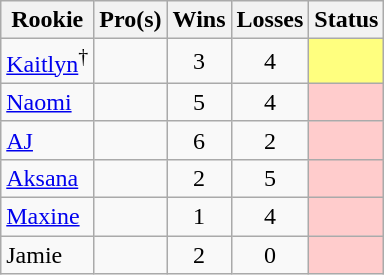<table class="wikitable sortable" style="text-align:center;">
<tr>
<th>Rookie</th>
<th>Pro(s)</th>
<th>Wins</th>
<th>Losses</th>
<th>Status</th>
</tr>
<tr>
<td style="text-align:left;"><a href='#'>Kaitlyn</a><sup>†</sup></td>
<td style="text-align:left;"></td>
<td>3</td>
<td>4</td>
<td style="background:#FFFF7F"></td>
</tr>
<tr>
<td style="text-align:left;"><a href='#'>Naomi</a></td>
<td style="text-align:left;"></td>
<td>5</td>
<td>4</td>
<td style="background:#fcc;"></td>
</tr>
<tr>
<td style="text-align:left;"><a href='#'>AJ</a></td>
<td style="text-align:left;"></td>
<td>6</td>
<td>2</td>
<td style="background:#fcc;"></td>
</tr>
<tr>
<td style="text-align:left;"><a href='#'>Aksana</a></td>
<td style="text-align:left;"></td>
<td>2</td>
<td>5</td>
<td style="background:#fcc;"></td>
</tr>
<tr>
<td style="text-align:left;"><a href='#'>Maxine</a></td>
<td style="text-align:left;"></td>
<td>1</td>
<td>4</td>
<td style="background:#fcc;"></td>
</tr>
<tr>
<td style="text-align:left;">Jamie</td>
<td style="text-align:left;"><br></td>
<td>2</td>
<td>0</td>
<td style="background:#fcc;"></td>
</tr>
</table>
